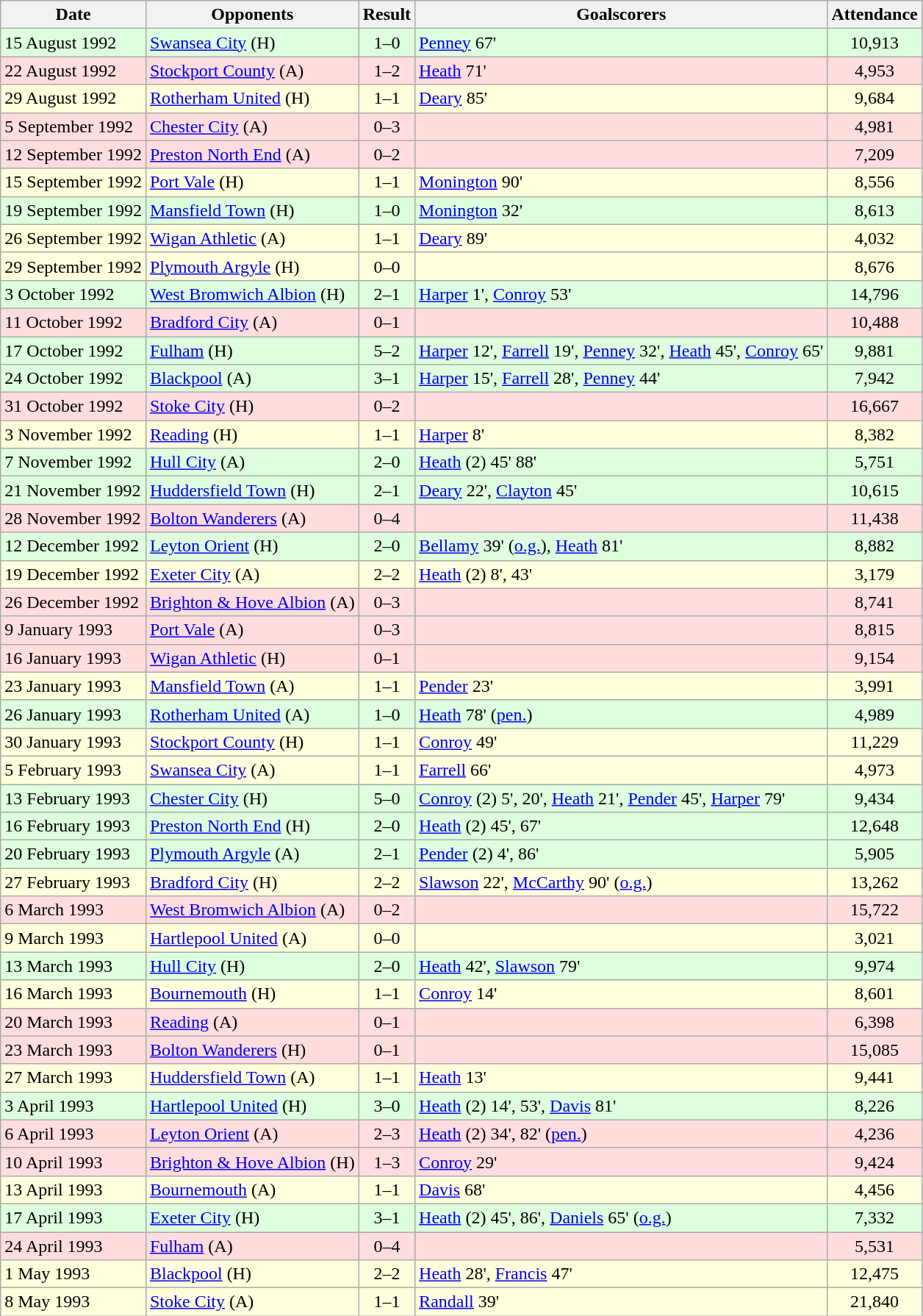<table class="wikitable">
<tr>
<th>Date</th>
<th>Opponents</th>
<th>Result</th>
<th>Goalscorers</th>
<th>Attendance</th>
</tr>
<tr bgcolor="#ddffdd">
<td>15 August 1992</td>
<td><a href='#'>Swansea City</a> (H)</td>
<td align="center">1–0</td>
<td><a href='#'>Penney</a> 67'</td>
<td align="center">10,913</td>
</tr>
<tr bgcolor="#ffdddd">
<td>22 August 1992</td>
<td><a href='#'>Stockport County</a> (A)</td>
<td align="center">1–2</td>
<td><a href='#'>Heath</a> 71'</td>
<td align="center">4,953</td>
</tr>
<tr bgcolor="#ffffdd">
<td>29 August 1992</td>
<td><a href='#'>Rotherham United</a> (H)</td>
<td align="center">1–1</td>
<td><a href='#'>Deary</a> 85'</td>
<td align="center">9,684</td>
</tr>
<tr bgcolor="#ffdddd">
<td>5 September 1992</td>
<td><a href='#'>Chester City</a> (A)</td>
<td align="center">0–3</td>
<td></td>
<td align="center">4,981</td>
</tr>
<tr bgcolor="#ffdddd">
<td>12 September 1992</td>
<td><a href='#'>Preston North End</a> (A)</td>
<td align="center">0–2</td>
<td></td>
<td align="center">7,209</td>
</tr>
<tr bgcolor="#ffffdd">
<td>15 September 1992</td>
<td><a href='#'>Port Vale</a> (H)</td>
<td align="center">1–1</td>
<td><a href='#'>Monington</a> 90'</td>
<td align="center">8,556</td>
</tr>
<tr bgcolor="#ddffdd">
<td>19 September 1992</td>
<td><a href='#'>Mansfield Town</a> (H)</td>
<td align="center">1–0</td>
<td><a href='#'>Monington</a> 32'</td>
<td align="center">8,613</td>
</tr>
<tr bgcolor="#ffffdd">
<td>26 September 1992</td>
<td><a href='#'>Wigan Athletic</a> (A)</td>
<td align="center">1–1</td>
<td><a href='#'>Deary</a> 89'</td>
<td align="center">4,032</td>
</tr>
<tr bgcolor="#ffffdd">
<td>29 September 1992</td>
<td><a href='#'>Plymouth Argyle</a> (H)</td>
<td align="center">0–0</td>
<td></td>
<td align="center">8,676</td>
</tr>
<tr bgcolor="#ddffdd">
<td>3 October 1992</td>
<td><a href='#'>West Bromwich Albion</a> (H)</td>
<td align="center">2–1</td>
<td><a href='#'>Harper</a> 1', <a href='#'>Conroy</a> 53'</td>
<td align="center">14,796</td>
</tr>
<tr bgcolor="#ffdddd">
<td>11 October 1992</td>
<td><a href='#'>Bradford City</a> (A)</td>
<td align="center">0–1</td>
<td></td>
<td align="center">10,488</td>
</tr>
<tr bgcolor="#ddffdd">
<td>17 October 1992</td>
<td><a href='#'>Fulham</a> (H)</td>
<td align="center">5–2</td>
<td><a href='#'>Harper</a> 12', <a href='#'>Farrell</a> 19', <a href='#'>Penney</a> 32', <a href='#'>Heath</a> 45', <a href='#'>Conroy</a> 65'</td>
<td align="center">9,881</td>
</tr>
<tr bgcolor="#ddffdd">
<td>24 October 1992</td>
<td><a href='#'>Blackpool</a> (A)</td>
<td align="center">3–1</td>
<td><a href='#'>Harper</a> 15', <a href='#'>Farrell</a> 28', <a href='#'>Penney</a> 44'</td>
<td align="center">7,942</td>
</tr>
<tr bgcolor="#ffdddd">
<td>31 October 1992</td>
<td><a href='#'>Stoke City</a> (H)</td>
<td align="center">0–2</td>
<td></td>
<td align="center">16,667</td>
</tr>
<tr bgcolor="#ffffdd">
<td>3 November 1992</td>
<td><a href='#'>Reading</a> (H)</td>
<td align="center">1–1</td>
<td><a href='#'>Harper</a> 8'</td>
<td align="center">8,382</td>
</tr>
<tr bgcolor="#ddffdd">
<td>7 November 1992</td>
<td><a href='#'>Hull City</a> (A)</td>
<td align="center">2–0</td>
<td><a href='#'>Heath</a> (2) 45' 88'</td>
<td align="center">5,751</td>
</tr>
<tr bgcolor="#ddffdd">
<td>21 November 1992</td>
<td><a href='#'>Huddersfield Town</a> (H)</td>
<td align="center">2–1</td>
<td><a href='#'>Deary</a> 22', <a href='#'>Clayton</a> 45'</td>
<td align="center">10,615</td>
</tr>
<tr bgcolor="#ffdddd">
<td>28 November 1992</td>
<td><a href='#'>Bolton Wanderers</a> (A)</td>
<td align="center">0–4</td>
<td></td>
<td align="center">11,438</td>
</tr>
<tr bgcolor="#ddffdd">
<td>12 December 1992</td>
<td><a href='#'>Leyton Orient</a> (H)</td>
<td align="center">2–0</td>
<td><a href='#'>Bellamy</a> 39' (<a href='#'>o.g.</a>), <a href='#'>Heath</a> 81'</td>
<td align="center">8,882</td>
</tr>
<tr bgcolor="#ffffdd">
<td>19 December 1992</td>
<td><a href='#'>Exeter City</a> (A)</td>
<td align="center">2–2</td>
<td><a href='#'>Heath</a> (2) 8', 43'</td>
<td align="center">3,179</td>
</tr>
<tr bgcolor="#ffdddd">
<td>26 December 1992</td>
<td><a href='#'>Brighton & Hove Albion</a> (A)</td>
<td align="center">0–3</td>
<td></td>
<td align="center">8,741</td>
</tr>
<tr bgcolor="#ffdddd">
<td>9 January 1993</td>
<td><a href='#'>Port Vale</a> (A)</td>
<td align="center">0–3</td>
<td></td>
<td align="center">8,815</td>
</tr>
<tr bgcolor="#ffdddd">
<td>16 January 1993</td>
<td><a href='#'>Wigan Athletic</a> (H)</td>
<td align="center">0–1</td>
<td></td>
<td align="center">9,154</td>
</tr>
<tr bgcolor="#ffffdd">
<td>23 January 1993</td>
<td><a href='#'>Mansfield Town</a> (A)</td>
<td align="center">1–1</td>
<td><a href='#'>Pender</a> 23'</td>
<td align="center">3,991</td>
</tr>
<tr bgcolor="#ddffdd">
<td>26 January 1993</td>
<td><a href='#'>Rotherham United</a> (A)</td>
<td align="center">1–0</td>
<td><a href='#'>Heath</a> 78' (<a href='#'>pen.</a>)</td>
<td align="center">4,989</td>
</tr>
<tr bgcolor="#ffffdd">
<td>30 January 1993</td>
<td><a href='#'>Stockport County</a> (H)</td>
<td align="center">1–1</td>
<td><a href='#'>Conroy</a> 49'</td>
<td align="center">11,229</td>
</tr>
<tr bgcolor="#ffffdd">
<td>5 February 1993</td>
<td><a href='#'>Swansea City</a> (A)</td>
<td align="center">1–1</td>
<td><a href='#'>Farrell</a> 66'</td>
<td align="center">4,973</td>
</tr>
<tr bgcolor="#ddffdd">
<td>13 February 1993</td>
<td><a href='#'>Chester City</a> (H)</td>
<td align="center">5–0</td>
<td><a href='#'>Conroy</a> (2) 5', 20', <a href='#'>Heath</a> 21', <a href='#'>Pender</a> 45', <a href='#'>Harper</a> 79'</td>
<td align="center">9,434</td>
</tr>
<tr bgcolor="#ddffdd">
<td>16 February 1993</td>
<td><a href='#'>Preston North End</a> (H)</td>
<td align="center">2–0</td>
<td><a href='#'>Heath</a> (2) 45', 67'</td>
<td align="center">12,648</td>
</tr>
<tr bgcolor="#ddffdd">
<td>20 February 1993</td>
<td><a href='#'>Plymouth Argyle</a> (A)</td>
<td align="center">2–1</td>
<td><a href='#'>Pender</a> (2) 4', 86'</td>
<td align="center">5,905</td>
</tr>
<tr bgcolor="#ffffdd">
<td>27 February 1993</td>
<td><a href='#'>Bradford City</a> (H)</td>
<td align="center">2–2</td>
<td><a href='#'>Slawson</a> 22', <a href='#'>McCarthy</a> 90' (<a href='#'>o.g.</a>)</td>
<td align="center">13,262</td>
</tr>
<tr bgcolor="#ffdddd">
<td>6 March 1993</td>
<td><a href='#'>West Bromwich Albion</a> (A)</td>
<td align="center">0–2</td>
<td></td>
<td align="center">15,722</td>
</tr>
<tr bgcolor="#ffffdd">
<td>9 March 1993</td>
<td><a href='#'>Hartlepool United</a> (A)</td>
<td align="center">0–0</td>
<td></td>
<td align="center">3,021</td>
</tr>
<tr bgcolor="#ddffdd">
<td>13 March 1993</td>
<td><a href='#'>Hull City</a> (H)</td>
<td align="center">2–0</td>
<td><a href='#'>Heath</a> 42', <a href='#'>Slawson</a> 79'</td>
<td align="center">9,974</td>
</tr>
<tr bgcolor="#ffffdd">
<td>16 March 1993</td>
<td><a href='#'>Bournemouth</a> (H)</td>
<td align="center">1–1</td>
<td><a href='#'>Conroy</a> 14'</td>
<td align="center">8,601</td>
</tr>
<tr bgcolor="#ffdddd">
<td>20 March 1993</td>
<td><a href='#'>Reading</a> (A)</td>
<td align="center">0–1</td>
<td></td>
<td align="center">6,398</td>
</tr>
<tr bgcolor="#ffdddd">
<td>23 March 1993</td>
<td><a href='#'>Bolton Wanderers</a> (H)</td>
<td align="center">0–1</td>
<td></td>
<td align="center">15,085</td>
</tr>
<tr bgcolor="#ffffdd">
<td>27 March 1993</td>
<td><a href='#'>Huddersfield Town</a> (A)</td>
<td align="center">1–1</td>
<td><a href='#'>Heath</a> 13'</td>
<td align="center">9,441</td>
</tr>
<tr bgcolor="#ddffdd">
<td>3 April 1993</td>
<td><a href='#'>Hartlepool United</a> (H)</td>
<td align="center">3–0</td>
<td><a href='#'>Heath</a> (2) 14', 53', <a href='#'>Davis</a> 81'</td>
<td align="center">8,226</td>
</tr>
<tr bgcolor="#ffdddd">
<td>6 April 1993</td>
<td><a href='#'>Leyton Orient</a> (A)</td>
<td align="center">2–3</td>
<td><a href='#'>Heath</a> (2) 34', 82' (<a href='#'>pen.</a>)</td>
<td align="center">4,236</td>
</tr>
<tr bgcolor="#ffdddd">
<td>10 April 1993</td>
<td><a href='#'>Brighton & Hove Albion</a> (H)</td>
<td align="center">1–3</td>
<td><a href='#'>Conroy</a> 29'</td>
<td align="center">9,424</td>
</tr>
<tr bgcolor="#ffffdd">
<td>13 April 1993</td>
<td><a href='#'>Bournemouth</a> (A)</td>
<td align="center">1–1</td>
<td><a href='#'>Davis</a> 68'</td>
<td align="center">4,456</td>
</tr>
<tr bgcolor="#ddffdd">
<td>17 April 1993</td>
<td><a href='#'>Exeter City</a> (H)</td>
<td align="center">3–1</td>
<td><a href='#'>Heath</a> (2) 45', 86', <a href='#'>Daniels</a> 65' (<a href='#'>o.g.</a>)</td>
<td align="center">7,332</td>
</tr>
<tr bgcolor="#ffdddd">
<td>24 April 1993</td>
<td><a href='#'>Fulham</a> (A)</td>
<td align="center">0–4</td>
<td></td>
<td align="center">5,531</td>
</tr>
<tr bgcolor="#ffffdd">
<td>1 May 1993</td>
<td><a href='#'>Blackpool</a> (H)</td>
<td align="center">2–2</td>
<td><a href='#'>Heath</a> 28', <a href='#'>Francis</a> 47'</td>
<td align="center">12,475</td>
</tr>
<tr bgcolor="#ffffdd">
<td>8 May 1993</td>
<td><a href='#'>Stoke City</a> (A)</td>
<td align="center">1–1</td>
<td><a href='#'>Randall</a> 39'</td>
<td align="center">21,840</td>
</tr>
</table>
